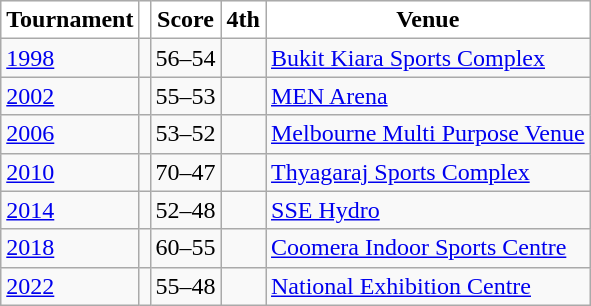<table class="wikitable collapsible" border="1">
<tr>
<th style="background:white;">Tournament</th>
<th style="background:white;"></th>
<th style="background:white;">Score</th>
<th style="background:white;">4th</th>
<th style="background:white;">Venue</th>
</tr>
<tr>
<td><a href='#'>1998</a></td>
<td></td>
<td>56–54</td>
<td></td>
<td><a href='#'>Bukit Kiara Sports Complex</a></td>
</tr>
<tr>
<td><a href='#'>2002</a></td>
<td></td>
<td>55–53</td>
<td></td>
<td><a href='#'>MEN Arena</a></td>
</tr>
<tr>
<td><a href='#'>2006</a></td>
<td></td>
<td>53–52</td>
<td></td>
<td><a href='#'>Melbourne Multi Purpose Venue</a></td>
</tr>
<tr>
<td><a href='#'>2010</a></td>
<td></td>
<td>70–47</td>
<td></td>
<td><a href='#'>Thyagaraj Sports Complex</a></td>
</tr>
<tr>
<td><a href='#'>2014</a></td>
<td></td>
<td>52–48</td>
<td></td>
<td><a href='#'>SSE Hydro</a></td>
</tr>
<tr>
<td><a href='#'>2018</a></td>
<td></td>
<td>60–55</td>
<td></td>
<td><a href='#'>Coomera Indoor Sports Centre</a></td>
</tr>
<tr>
<td><a href='#'>2022</a></td>
<td></td>
<td>55–48</td>
<td></td>
<td><a href='#'>National Exhibition Centre</a></td>
</tr>
</table>
